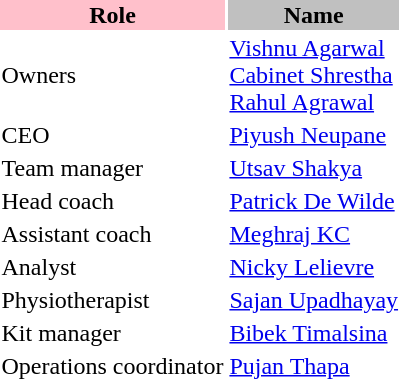<table class="toccolours">
<tr>
<th style="background:pink;">Role</th>
<th style="background:silver;">Name</th>
</tr>
<tr>
<td>Owners</td>
<td><a href='#'>Vishnu Agarwal</a> <br> <a href='#'>Cabinet Shrestha</a> <br> <a href='#'>Rahul Agrawal</a></td>
</tr>
<tr>
<td>CEO</td>
<td><a href='#'>Piyush Neupane</a></td>
</tr>
<tr>
<td>Team manager</td>
<td><a href='#'>Utsav Shakya</a></td>
</tr>
<tr>
<td>Head coach</td>
<td><a href='#'>Patrick De Wilde</a></td>
</tr>
<tr>
<td>Assistant coach</td>
<td><a href='#'>Meghraj KC</a></td>
</tr>
<tr>
<td>Analyst</td>
<td><a href='#'>Nicky Lelievre</a></td>
</tr>
<tr>
<td>Physiotherapist</td>
<td><a href='#'>Sajan Upadhayay</a></td>
</tr>
<tr>
<td>Kit manager</td>
<td><a href='#'>Bibek Timalsina</a></td>
</tr>
<tr>
<td>Operations coordinator</td>
<td><a href='#'>Pujan Thapa</a></td>
</tr>
</table>
